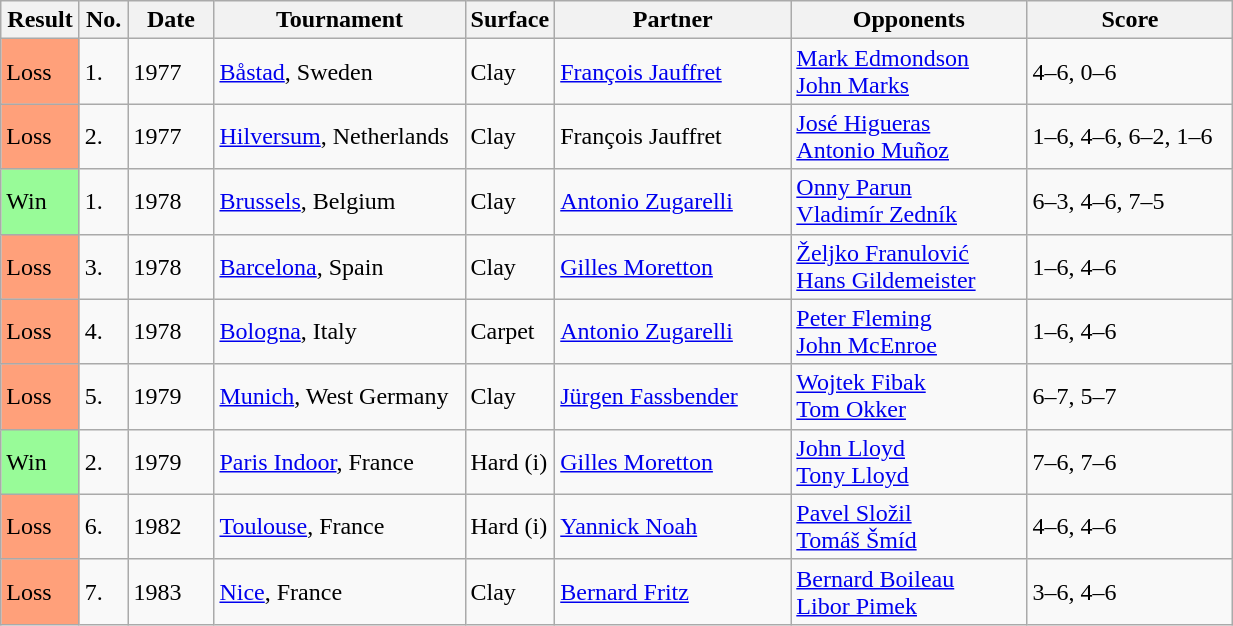<table class="sortable wikitable">
<tr>
<th style="width:45px">Result</th>
<th style="width:25px">No.</th>
<th style="width:50px">Date</th>
<th style="width:160px">Tournament</th>
<th style="width:50px">Surface</th>
<th style="width:150px">Partner</th>
<th style="width:150px">Opponents</th>
<th style="width:130px" class="unsortable">Score</th>
</tr>
<tr>
<td style="background:#ffa07a;">Loss</td>
<td>1.</td>
<td>1977</td>
<td><a href='#'>Båstad</a>, Sweden</td>
<td>Clay</td>
<td> <a href='#'>François Jauffret</a></td>
<td> <a href='#'>Mark Edmondson</a> <br>  <a href='#'>John Marks</a></td>
<td>4–6, 0–6</td>
</tr>
<tr>
<td style="background:#ffa07a;">Loss</td>
<td>2.</td>
<td>1977</td>
<td><a href='#'>Hilversum</a>, Netherlands</td>
<td>Clay</td>
<td> François Jauffret</td>
<td> <a href='#'>José Higueras</a> <br>  <a href='#'>Antonio Muñoz</a></td>
<td>1–6, 4–6, 6–2, 1–6</td>
</tr>
<tr>
<td style="background:#98fb98;">Win</td>
<td>1.</td>
<td>1978</td>
<td><a href='#'>Brussels</a>, Belgium</td>
<td>Clay</td>
<td> <a href='#'>Antonio Zugarelli</a></td>
<td> <a href='#'>Onny Parun</a> <br>  <a href='#'>Vladimír Zedník</a></td>
<td>6–3, 4–6, 7–5</td>
</tr>
<tr>
<td style="background:#ffa07a;">Loss</td>
<td>3.</td>
<td>1978</td>
<td><a href='#'>Barcelona</a>, Spain</td>
<td>Clay</td>
<td> <a href='#'>Gilles Moretton</a></td>
<td> <a href='#'>Željko Franulović</a> <br>  <a href='#'>Hans Gildemeister</a></td>
<td>1–6, 4–6</td>
</tr>
<tr>
<td style="background:#ffa07a;">Loss</td>
<td>4.</td>
<td>1978</td>
<td><a href='#'>Bologna</a>, Italy</td>
<td>Carpet</td>
<td> <a href='#'>Antonio Zugarelli</a></td>
<td> <a href='#'>Peter Fleming</a> <br>  <a href='#'>John McEnroe</a></td>
<td>1–6, 4–6</td>
</tr>
<tr>
<td style="background:#ffa07a;">Loss</td>
<td>5.</td>
<td>1979</td>
<td><a href='#'>Munich</a>, West Germany</td>
<td>Clay</td>
<td> <a href='#'>Jürgen Fassbender</a></td>
<td> <a href='#'>Wojtek Fibak</a> <br>  <a href='#'>Tom Okker</a></td>
<td>6–7, 5–7</td>
</tr>
<tr>
<td style="background:#98fb98;">Win</td>
<td>2.</td>
<td>1979</td>
<td><a href='#'>Paris Indoor</a>, France</td>
<td>Hard (i)</td>
<td> <a href='#'>Gilles Moretton</a></td>
<td> <a href='#'>John Lloyd</a> <br>  <a href='#'>Tony Lloyd</a></td>
<td>7–6, 7–6</td>
</tr>
<tr>
<td style="background:#ffa07a;">Loss</td>
<td>6.</td>
<td>1982</td>
<td><a href='#'>Toulouse</a>, France</td>
<td>Hard (i)</td>
<td> <a href='#'>Yannick Noah</a></td>
<td> <a href='#'>Pavel Složil</a> <br>  <a href='#'>Tomáš Šmíd</a></td>
<td>4–6, 4–6</td>
</tr>
<tr>
<td style="background:#ffa07a;">Loss</td>
<td>7.</td>
<td>1983</td>
<td><a href='#'>Nice</a>, France</td>
<td>Clay</td>
<td> <a href='#'>Bernard Fritz</a></td>
<td> <a href='#'>Bernard Boileau</a> <br>  <a href='#'>Libor Pimek</a></td>
<td>3–6, 4–6</td>
</tr>
</table>
